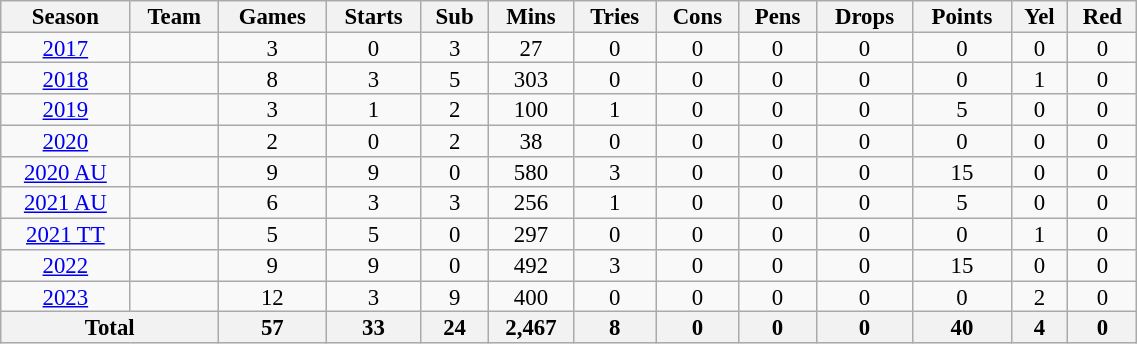<table class="wikitable" style="text-align:center; line-height:90%; font-size:95%; width:60%;">
<tr>
<th>Season</th>
<th>Team</th>
<th>Games</th>
<th>Starts</th>
<th>Sub</th>
<th>Mins</th>
<th>Tries</th>
<th>Cons</th>
<th>Pens</th>
<th>Drops</th>
<th>Points</th>
<th>Yel</th>
<th>Red</th>
</tr>
<tr>
<td><a href='#'>2017</a></td>
<td></td>
<td>3</td>
<td>0</td>
<td>3</td>
<td>27</td>
<td>0</td>
<td>0</td>
<td>0</td>
<td>0</td>
<td>0</td>
<td>0</td>
<td>0</td>
</tr>
<tr>
<td><a href='#'>2018</a></td>
<td></td>
<td>8</td>
<td>3</td>
<td>5</td>
<td>303</td>
<td>0</td>
<td>0</td>
<td>0</td>
<td>0</td>
<td>0</td>
<td>1</td>
<td>0</td>
</tr>
<tr>
<td><a href='#'>2019</a></td>
<td></td>
<td>3</td>
<td>1</td>
<td>2</td>
<td>100</td>
<td>1</td>
<td>0</td>
<td>0</td>
<td>0</td>
<td>5</td>
<td>0</td>
<td>0</td>
</tr>
<tr>
<td><a href='#'>2020</a></td>
<td></td>
<td>2</td>
<td>0</td>
<td>2</td>
<td>38</td>
<td>0</td>
<td>0</td>
<td>0</td>
<td>0</td>
<td>0</td>
<td>0</td>
<td>0</td>
</tr>
<tr>
<td><a href='#'>2020 AU</a></td>
<td></td>
<td>9</td>
<td>9</td>
<td>0</td>
<td>580</td>
<td>3</td>
<td>0</td>
<td>0</td>
<td>0</td>
<td>15</td>
<td>0</td>
<td>0</td>
</tr>
<tr>
<td><a href='#'>2021 AU</a></td>
<td></td>
<td>6</td>
<td>3</td>
<td>3</td>
<td>256</td>
<td>1</td>
<td>0</td>
<td>0</td>
<td>0</td>
<td>5</td>
<td>0</td>
<td>0</td>
</tr>
<tr>
<td><a href='#'>2021 TT</a></td>
<td></td>
<td>5</td>
<td>5</td>
<td>0</td>
<td>297</td>
<td>0</td>
<td>0</td>
<td>0</td>
<td>0</td>
<td>0</td>
<td>1</td>
<td>0</td>
</tr>
<tr>
<td><a href='#'>2022</a></td>
<td></td>
<td>9</td>
<td>9</td>
<td>0</td>
<td>492</td>
<td>3</td>
<td>0</td>
<td>0</td>
<td>0</td>
<td>15</td>
<td>0</td>
<td>0</td>
</tr>
<tr>
<td><a href='#'>2023</a></td>
<td></td>
<td>12</td>
<td>3</td>
<td>9</td>
<td>400</td>
<td>0</td>
<td>0</td>
<td>0</td>
<td>0</td>
<td>0</td>
<td>2</td>
<td>0</td>
</tr>
<tr>
<th colspan="2">Total</th>
<th>57</th>
<th>33</th>
<th>24</th>
<th>2,467</th>
<th>8</th>
<th>0</th>
<th>0</th>
<th>0</th>
<th>40</th>
<th>4</th>
<th>0</th>
</tr>
</table>
